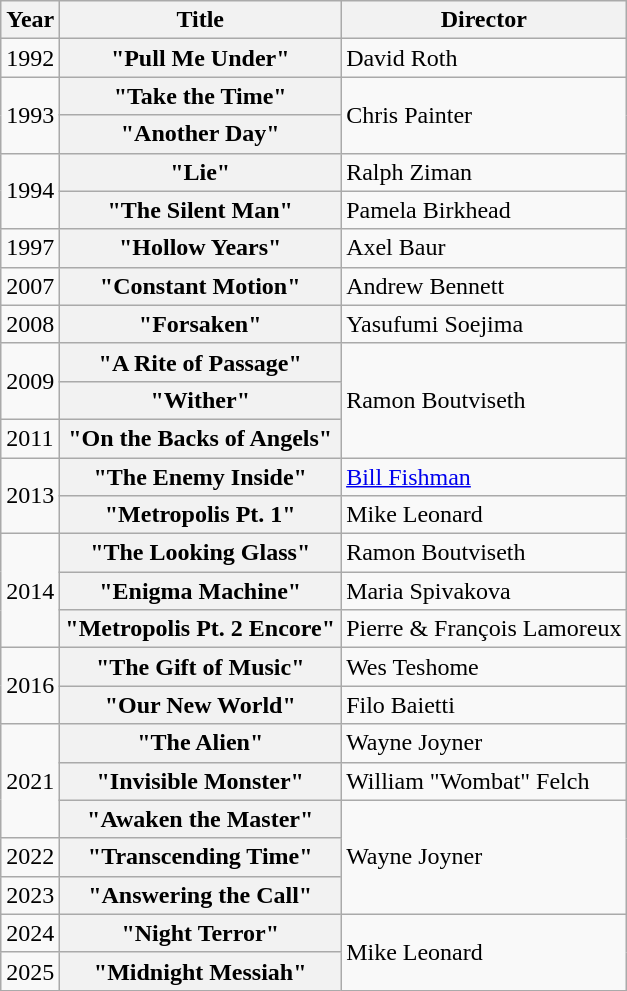<table class="wikitable plainrowheaders" border="1">
<tr>
<th scope="col">Year</th>
<th scope="col">Title</th>
<th scope="col">Director</th>
</tr>
<tr>
<td>1992</td>
<th scope="row">"Pull Me Under"</th>
<td>David Roth</td>
</tr>
<tr>
<td rowspan="2">1993</td>
<th scope="row">"Take the Time"</th>
<td rowspan="2">Chris Painter</td>
</tr>
<tr>
<th scope="row">"Another Day"</th>
</tr>
<tr>
<td rowspan="2">1994</td>
<th scope="row">"Lie"</th>
<td>Ralph Ziman</td>
</tr>
<tr>
<th scope="row">"The Silent Man"</th>
<td>Pamela Birkhead</td>
</tr>
<tr>
<td>1997</td>
<th scope="row">"Hollow Years"</th>
<td>Axel Baur</td>
</tr>
<tr>
<td>2007</td>
<th scope="row">"Constant Motion"</th>
<td>Andrew Bennett</td>
</tr>
<tr>
<td>2008</td>
<th scope="row">"Forsaken"</th>
<td>Yasufumi Soejima</td>
</tr>
<tr>
<td rowspan="2">2009</td>
<th scope="row">"A Rite of Passage"</th>
<td rowspan="3">Ramon Boutviseth</td>
</tr>
<tr>
<th scope="row">"Wither"</th>
</tr>
<tr>
<td>2011</td>
<th scope="row">"On the Backs of Angels"</th>
</tr>
<tr>
<td rowspan="2">2013</td>
<th scope="row">"The Enemy Inside"</th>
<td><a href='#'>Bill Fishman</a></td>
</tr>
<tr>
<th scope="row">"Metropolis Pt. 1" </th>
<td>Mike Leonard</td>
</tr>
<tr>
<td rowspan="3">2014</td>
<th scope="row">"The Looking Glass"</th>
<td>Ramon Boutviseth</td>
</tr>
<tr>
<th scope="row">"Enigma Machine"</th>
<td>Maria Spivakova</td>
</tr>
<tr>
<th scope="row">"Metropolis Pt. 2 Encore" </th>
<td>Pierre & François Lamoreux</td>
</tr>
<tr>
<td rowspan="2">2016</td>
<th scope="row">"The Gift of Music"</th>
<td>Wes Teshome</td>
</tr>
<tr>
<th scope="row">"Our New World"</th>
<td>Filo Baietti</td>
</tr>
<tr>
<td rowspan="3">2021</td>
<th scope="row">"The Alien"</th>
<td>Wayne Joyner</td>
</tr>
<tr>
<th scope="row">"Invisible Monster"</th>
<td>William "Wombat" Felch</td>
</tr>
<tr>
<th scope="row">"Awaken the Master"</th>
<td rowspan="3">Wayne Joyner</td>
</tr>
<tr>
<td>2022</td>
<th scope="row">"Transcending Time"</th>
</tr>
<tr>
<td>2023</td>
<th scope="row">"Answering the Call"</th>
</tr>
<tr>
<td>2024</td>
<th scope="row">"Night Terror"</th>
<td rowspan="2">Mike Leonard</td>
</tr>
<tr>
<td>2025</td>
<th scope="row">"Midnight Messiah"</th>
</tr>
</table>
